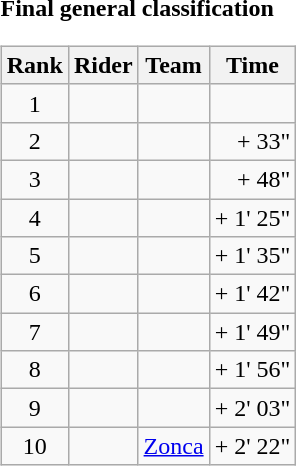<table>
<tr>
<td><strong>Final general classification</strong><br><table class="wikitable">
<tr>
<th scope="col">Rank</th>
<th scope="col">Rider</th>
<th scope="col">Team</th>
<th scope="col">Time</th>
</tr>
<tr>
<td style="text-align:center;">1</td>
<td></td>
<td></td>
<td style="text-align:right;"></td>
</tr>
<tr>
<td style="text-align:center;">2</td>
<td></td>
<td></td>
<td style="text-align:right;">+ 33"</td>
</tr>
<tr>
<td style="text-align:center;">3</td>
<td></td>
<td></td>
<td style="text-align:right;">+ 48"</td>
</tr>
<tr>
<td style="text-align:center;">4</td>
<td></td>
<td></td>
<td style="text-align:right;">+ 1' 25"</td>
</tr>
<tr>
<td style="text-align:center;">5</td>
<td></td>
<td></td>
<td style="text-align:right;">+ 1' 35"</td>
</tr>
<tr>
<td style="text-align:center;">6</td>
<td></td>
<td></td>
<td style="text-align:right;">+ 1' 42"</td>
</tr>
<tr>
<td style="text-align:center;">7</td>
<td></td>
<td></td>
<td style="text-align:right;">+ 1' 49"</td>
</tr>
<tr>
<td style="text-align:center;">8</td>
<td></td>
<td></td>
<td style="text-align:right;">+ 1' 56"</td>
</tr>
<tr>
<td style="text-align:center;">9</td>
<td></td>
<td></td>
<td style="text-align:right;">+ 2' 03"</td>
</tr>
<tr>
<td style="text-align:center;">10</td>
<td></td>
<td><a href='#'>Zonca</a></td>
<td style="text-align:right;">+ 2' 22"</td>
</tr>
</table>
</td>
</tr>
</table>
